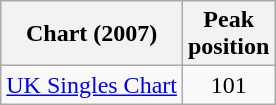<table class="wikitable sortable" style="text-align:left;">
<tr>
<th scope="col">Chart (2007)</th>
<th scope="col">Peak<br>position</th>
</tr>
<tr>
<td><a href='#'>UK Singles Chart</a></td>
<td style="text-align:center;">101</td>
</tr>
</table>
